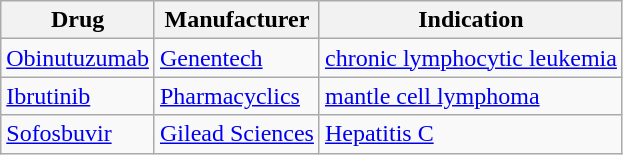<table class="sortable wikitable">
<tr>
<th>Drug</th>
<th>Manufacturer</th>
<th>Indication</th>
</tr>
<tr>
<td><a href='#'>Obinutuzumab</a></td>
<td><a href='#'>Genentech</a></td>
<td><a href='#'>chronic lymphocytic leukemia</a></td>
</tr>
<tr>
<td><a href='#'>Ibrutinib</a></td>
<td><a href='#'>Pharmacyclics</a></td>
<td><a href='#'>mantle cell lymphoma</a></td>
</tr>
<tr>
<td><a href='#'>Sofosbuvir</a></td>
<td><a href='#'>Gilead Sciences</a></td>
<td><a href='#'>Hepatitis C</a></td>
</tr>
</table>
